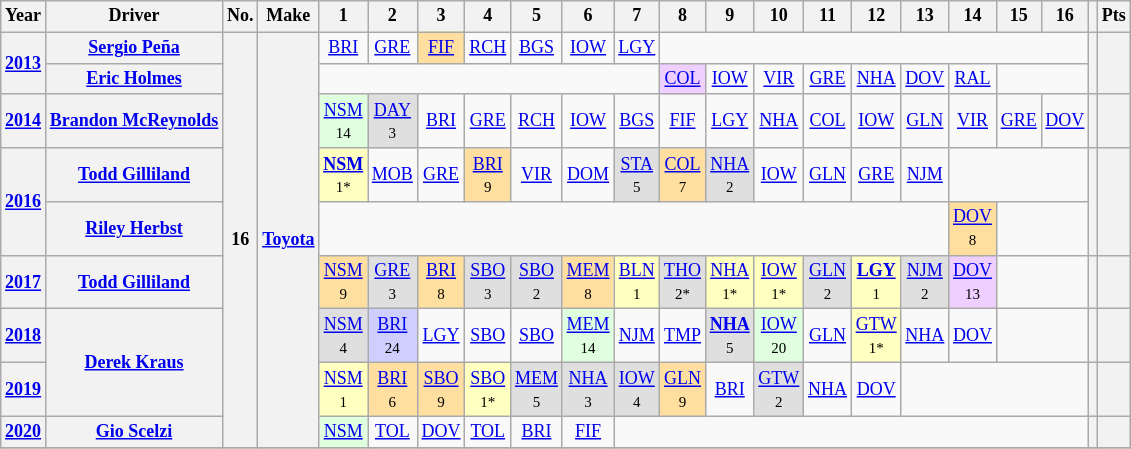<table class="wikitable" style="text-align:center; font-size:75%">
<tr>
<th>Year</th>
<th>Driver</th>
<th>No.</th>
<th>Make</th>
<th>1</th>
<th>2</th>
<th>3</th>
<th>4</th>
<th>5</th>
<th>6</th>
<th>7</th>
<th>8</th>
<th>9</th>
<th>10</th>
<th>11</th>
<th>12</th>
<th>13</th>
<th>14</th>
<th>15</th>
<th>16</th>
<th></th>
<th>Pts</th>
</tr>
<tr>
<th rowspan=2><a href='#'>2013</a></th>
<th><a href='#'>Sergio Peña</a></th>
<th rowspan=9>16</th>
<th rowspan=9><a href='#'>Toyota</a></th>
<td><a href='#'>BRI</a></td>
<td><a href='#'>GRE</a></td>
<td style="background:#FFDF9F;"><a href='#'>FIF</a><br></td>
<td><a href='#'>RCH</a></td>
<td><a href='#'>BGS</a></td>
<td><a href='#'>IOW</a></td>
<td><a href='#'>LGY</a></td>
<td colspan=9></td>
<th rowspan=2></th>
<th rowspan=2></th>
</tr>
<tr>
<th><a href='#'>Eric Holmes</a></th>
<td colspan=7></td>
<td style="background:#EFCFFF;"><a href='#'>COL</a><br></td>
<td><a href='#'>IOW</a></td>
<td><a href='#'>VIR</a></td>
<td><a href='#'>GRE</a></td>
<td><a href='#'>NHA</a></td>
<td><a href='#'>DOV</a></td>
<td><a href='#'>RAL</a></td>
<td colspan=2></td>
</tr>
<tr>
<th><a href='#'>2014</a></th>
<th><a href='#'>Brandon McReynolds</a></th>
<td style="background-color:#DFFFDF"><a href='#'>NSM</a><br><small>14</small></td>
<td style="background-color:#DFDFDF"><a href='#'>DAY</a><br><small>3</small></td>
<td><a href='#'>BRI</a></td>
<td><a href='#'>GRE</a></td>
<td><a href='#'>RCH</a></td>
<td><a href='#'>IOW</a></td>
<td><a href='#'>BGS</a></td>
<td><a href='#'>FIF</a></td>
<td><a href='#'>LGY</a></td>
<td><a href='#'>NHA</a></td>
<td><a href='#'>COL</a></td>
<td><a href='#'>IOW</a></td>
<td><a href='#'>GLN</a></td>
<td><a href='#'>VIR</a></td>
<td><a href='#'>GRE</a></td>
<td><a href='#'>DOV</a></td>
<th></th>
<th></th>
</tr>
<tr>
<th rowspan=2><a href='#'>2016</a></th>
<th><a href='#'>Todd Gilliland</a></th>
<td style="background:#FFFFBF;"><strong><a href='#'>NSM</a></strong><br><small>1*</small></td>
<td><a href='#'>MOB</a></td>
<td><a href='#'>GRE</a></td>
<td style="background:#FFDF9F;"><a href='#'>BRI</a><br><small>9</small></td>
<td><a href='#'>VIR</a></td>
<td><a href='#'>DOM</a></td>
<td style="background:#DFDFDF;"><a href='#'>STA</a><br><small>5</small></td>
<td style="background:#FFDF9F;"><a href='#'>COL</a><br><small>7</small></td>
<td style="background:#DFDFDF;"><a href='#'>NHA</a><br><small>2</small></td>
<td><a href='#'>IOW</a></td>
<td><a href='#'>GLN</a></td>
<td><a href='#'>GRE</a></td>
<td><a href='#'>NJM</a></td>
<td colspan=3></td>
<th rowspan=2></th>
<th rowspan=2></th>
</tr>
<tr>
<th><a href='#'>Riley Herbst</a></th>
<td colspan=13></td>
<td style="background:#FFDF9F;"><a href='#'>DOV</a><br><small>8</small></td>
<td colspan=2></td>
</tr>
<tr>
<th><a href='#'>2017</a></th>
<th><a href='#'>Todd Gilliland</a></th>
<td style="background:#FFDF9F;"><a href='#'>NSM</a><br><small>9</small></td>
<td style="background:#DFDFDF;"><a href='#'>GRE</a><br><small>3</small></td>
<td style="background:#FFDF9F;"><a href='#'>BRI</a><br><small>8</small></td>
<td style="background:#DFDFDF;"><a href='#'>SBO</a><br><small>3</small></td>
<td style="background:#DFDFDF;"><a href='#'>SBO</a><br><small>2</small></td>
<td style="background:#FFDF9F;"><a href='#'>MEM</a><br><small>8</small></td>
<td style="background:#FFFFBF;"><a href='#'>BLN</a><br><small>1</small></td>
<td style="background:#DFDFDF;"><a href='#'>THO</a><br><small>2*</small></td>
<td style="background:#FFFFBF;"><a href='#'>NHA</a><br><small>1*</small></td>
<td style="background:#FFFFBF;"><a href='#'>IOW</a><br><small>1*</small></td>
<td style="background:#DFDFDF;"><a href='#'>GLN</a><br><small>2</small></td>
<td style="background:#FFFFBF;"><strong><a href='#'>LGY</a></strong><br><small>1</small></td>
<td style="background:#DFDFDF;"><a href='#'>NJM</a><br><small>2</small></td>
<td style="background:#EFCFFF;"><a href='#'>DOV</a><br><small>13</small></td>
<td colspan=2></td>
<th></th>
<th></th>
</tr>
<tr>
<th><a href='#'>2018</a></th>
<th rowspan=2><a href='#'>Derek Kraus</a></th>
<td style="background:#DFDFDF;"><a href='#'>NSM</a><br><small>4</small></td>
<td style="background:#CFCFFF;"><a href='#'>BRI</a><br><small>24</small></td>
<td><a href='#'>LGY</a></td>
<td><a href='#'>SBO</a></td>
<td><a href='#'>SBO</a></td>
<td style="background:#DFFFDF;"><a href='#'>MEM</a><br><small>14</small></td>
<td><a href='#'>NJM</a></td>
<td><a href='#'>TMP</a></td>
<td style="background:#DFDFDF;"><strong><a href='#'>NHA</a></strong><br><small>5</small></td>
<td style="background:#DFFFDF;"><a href='#'>IOW</a><br><small>20</small></td>
<td><a href='#'>GLN</a></td>
<td style="background:#FFFFBF;"><a href='#'>GTW</a><br><small>1*</small></td>
<td><a href='#'>NHA</a></td>
<td><a href='#'>DOV</a></td>
<td colspan=2></td>
<th></th>
<th></th>
</tr>
<tr>
<th><a href='#'>2019</a></th>
<td style="background:#FFFFBF;"><a href='#'>NSM</a><br><small>1</small></td>
<td style="background:#FFDF9F;"><a href='#'>BRI</a><br><small>6</small></td>
<td style="background:#FFDF9F;"><a href='#'>SBO</a><br><small>9</small></td>
<td style="background:#FFFFBF;"><a href='#'>SBO</a><br><small>1*</small></td>
<td style="background:#DFDFDF;"><a href='#'>MEM</a><br><small>5</small></td>
<td style="background:#DFDFDF;"><a href='#'>NHA</a><br><small>3</small></td>
<td style="background:#DFDFDF;"><a href='#'>IOW</a><br><small>4</small></td>
<td style="background:#FFDF9F;"><a href='#'>GLN</a><br><small>9</small></td>
<td><a href='#'>BRI</a></td>
<td style="background:#DFDFDF;"><a href='#'>GTW</a><br><small>2</small></td>
<td><a href='#'>NHA</a></td>
<td><a href='#'>DOV</a></td>
<td colspan=4></td>
<th></th>
<th></th>
</tr>
<tr>
<th><a href='#'>2020</a></th>
<th><a href='#'>Gio Scelzi</a></th>
<td style="background:#DFFFDF;"><a href='#'>NSM</a><br></td>
<td><a href='#'>TOL</a></td>
<td><a href='#'>DOV</a></td>
<td><a href='#'>TOL</a></td>
<td><a href='#'>BRI</a></td>
<td><a href='#'>FIF</a></td>
<td colspan=10></td>
<th></th>
<th></th>
</tr>
<tr>
</tr>
</table>
